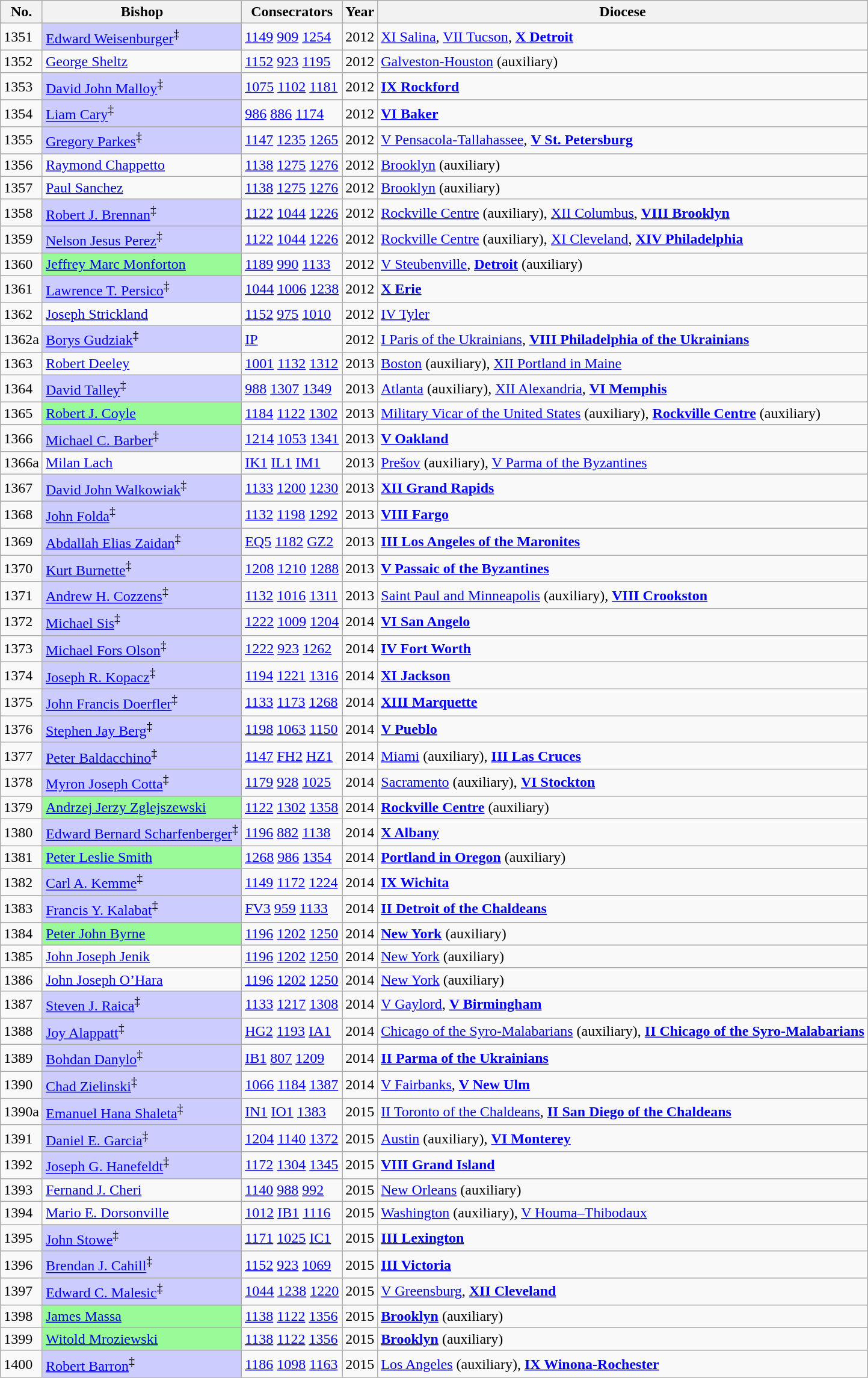<table class="wikitable">
<tr>
<th>No.</th>
<th>Bishop</th>
<th>Consecrators</th>
<th>Year</th>
<th>Diocese</th>
</tr>
<tr>
<td>1351</td>
<td bgcolor="ccccff"><a href='#'>Edward Weisenburger</a><sup>‡</sup></td>
<td><a href='#'>1149</a> <a href='#'>909</a> <a href='#'>1254</a></td>
<td>2012</td>
<td><a href='#'>XI Salina</a>, <a href='#'>VII Tucson</a>, <strong><a href='#'>X Detroit</a></strong></td>
</tr>
<tr>
<td>1352</td>
<td><a href='#'>George Sheltz</a></td>
<td><a href='#'>1152</a> <a href='#'>923</a> <a href='#'>1195</a></td>
<td>2012</td>
<td><a href='#'>Galveston-Houston</a> (auxiliary)</td>
</tr>
<tr>
<td>1353</td>
<td bgcolor="ccccff"><a href='#'>David John Malloy</a><sup>‡</sup></td>
<td><a href='#'>1075</a> <a href='#'>1102</a> <a href='#'>1181</a></td>
<td>2012</td>
<td><strong><a href='#'>IX Rockford</a></strong></td>
</tr>
<tr>
<td>1354</td>
<td bgcolor="ccccff"><a href='#'>Liam Cary</a><sup>‡</sup></td>
<td><a href='#'>986</a> <a href='#'>886</a> <a href='#'>1174</a></td>
<td>2012</td>
<td><strong><a href='#'>VI Baker</a></strong></td>
</tr>
<tr>
<td>1355</td>
<td bgcolor="ccccff"><a href='#'>Gregory Parkes</a><sup>‡</sup></td>
<td><a href='#'>1147</a> <a href='#'>1235</a> <a href='#'>1265</a></td>
<td>2012</td>
<td><a href='#'>V Pensacola-Tallahassee</a>, <strong> <a href='#'>V St. Petersburg</a></strong></td>
</tr>
<tr>
<td>1356</td>
<td><a href='#'>Raymond Chappetto</a></td>
<td><a href='#'>1138</a> <a href='#'>1275</a> <a href='#'>1276</a></td>
<td>2012</td>
<td><a href='#'>Brooklyn</a> (auxiliary)</td>
</tr>
<tr>
<td>1357</td>
<td><a href='#'>Paul Sanchez</a></td>
<td><a href='#'>1138</a> <a href='#'>1275</a> <a href='#'>1276</a></td>
<td>2012</td>
<td><a href='#'>Brooklyn</a> (auxiliary)</td>
</tr>
<tr>
<td>1358</td>
<td bgcolor="#ccccff"><a href='#'>Robert J. Brennan</a><sup>‡</sup></td>
<td><a href='#'>1122</a> <a href='#'>1044</a> <a href='#'>1226</a></td>
<td>2012</td>
<td><a href='#'>Rockville Centre</a> (auxiliary), <a href='#'>XII Columbus</a>, <strong><a href='#'>VIII Brooklyn</a></strong></td>
</tr>
<tr>
<td>1359</td>
<td bgcolor="#ccccff"><a href='#'>Nelson Jesus Perez</a><sup>‡</sup></td>
<td><a href='#'>1122</a> <a href='#'>1044</a> <a href='#'>1226</a></td>
<td>2012</td>
<td><a href='#'>Rockville Centre</a> (auxiliary), <a href='#'>XI Cleveland</a>, <strong><a href='#'>XIV Philadelphia</a></strong></td>
</tr>
<tr>
<td>1360</td>
<td bgcolor="98FB98"><a href='#'>Jeffrey Marc Monforton</a></td>
<td><a href='#'>1189</a> <a href='#'>990</a> <a href='#'>1133</a></td>
<td>2012</td>
<td><a href='#'>V Steubenville</a>, <strong><a href='#'>Detroit</a></strong> (auxiliary)</td>
</tr>
<tr>
<td>1361</td>
<td bgcolor="ccccff"><a href='#'>Lawrence T. Persico</a><sup>‡</sup></td>
<td><a href='#'>1044</a> <a href='#'>1006</a> <a href='#'>1238</a></td>
<td>2012</td>
<td><strong><a href='#'>X Erie</a></strong></td>
</tr>
<tr>
<td>1362</td>
<td><a href='#'>Joseph Strickland</a></td>
<td><a href='#'>1152</a> <a href='#'>975</a> <a href='#'>1010</a></td>
<td>2012</td>
<td><a href='#'>IV Tyler</a></td>
</tr>
<tr>
<td>1362a</td>
<td bgcolor="ccccff"><a href='#'>Borys Gudziak</a><sup>‡</sup></td>
<td><a href='#'>IP</a></td>
<td>2012</td>
<td><a href='#'>I Paris of the Ukrainians</a>, <strong><a href='#'>VIII Philadelphia of the Ukrainians</a></strong></td>
</tr>
<tr>
<td>1363</td>
<td><a href='#'>Robert Deeley</a></td>
<td><a href='#'>1001</a> <a href='#'>1132</a> <a href='#'>1312</a></td>
<td>2013</td>
<td><a href='#'>Boston</a> (auxiliary), <a href='#'>XII Portland in Maine</a></td>
</tr>
<tr>
<td>1364</td>
<td bgcolor="#ccccff"><a href='#'>David Talley</a><sup>‡</sup></td>
<td><a href='#'>988</a> <a href='#'>1307</a> <a href='#'>1349</a></td>
<td>2013</td>
<td><a href='#'>Atlanta</a> (auxiliary), <a href='#'>XII Alexandria</a>, <strong><a href='#'>VI Memphis</a></strong></td>
</tr>
<tr>
<td>1365</td>
<td bgcolor="#98FB98"><a href='#'>Robert J. Coyle</a></td>
<td><a href='#'>1184</a> <a href='#'>1122</a> <a href='#'>1302</a></td>
<td>2013</td>
<td><a href='#'>Military Vicar of the United States</a> (auxiliary), <strong><a href='#'>Rockville Centre</a></strong> (auxiliary)</td>
</tr>
<tr>
<td>1366</td>
<td bgcolor="ccccff"><a href='#'>Michael C. Barber</a><sup>‡</sup></td>
<td><a href='#'>1214</a> <a href='#'>1053</a> <a href='#'>1341</a></td>
<td>2013</td>
<td><strong><a href='#'>V Oakland</a></strong></td>
</tr>
<tr>
<td>1366a</td>
<td><a href='#'>Milan Lach</a></td>
<td><a href='#'>IK1</a> <a href='#'>IL1</a> <a href='#'>IM1</a></td>
<td>2013</td>
<td><a href='#'>Prešov</a> (auxiliary), <a href='#'>V Parma of the Byzantines</a></td>
</tr>
<tr>
<td>1367</td>
<td bgcolor="ccccff"><a href='#'>David John Walkowiak</a><sup>‡</sup></td>
<td><a href='#'>1133</a> <a href='#'>1200</a> <a href='#'>1230</a></td>
<td>2013</td>
<td><strong><a href='#'>XII Grand Rapids</a></strong></td>
</tr>
<tr>
<td>1368</td>
<td bgcolor="ccccff"><a href='#'>John Folda</a><sup>‡</sup></td>
<td><a href='#'>1132</a> <a href='#'>1198</a> <a href='#'>1292</a></td>
<td>2013</td>
<td><strong><a href='#'>VIII Fargo</a></strong></td>
</tr>
<tr>
<td>1369</td>
<td bgcolor="ccccff"><a href='#'>Abdallah Elias Zaidan</a><sup>‡</sup></td>
<td><a href='#'>EQ5</a> <a href='#'>1182</a> <a href='#'>GZ2</a></td>
<td>2013</td>
<td><strong><a href='#'>III Los Angeles of the Maronites</a></strong></td>
</tr>
<tr>
<td>1370</td>
<td bgcolor="ccccff"><a href='#'>Kurt Burnette</a><sup>‡</sup></td>
<td><a href='#'>1208</a> <a href='#'>1210</a> <a href='#'>1288</a></td>
<td>2013</td>
<td><strong><a href='#'>V Passaic of the Byzantines</a></strong></td>
</tr>
<tr>
<td>1371</td>
<td bgcolor="ccccff"><a href='#'>Andrew H. Cozzens</a><sup>‡</sup></td>
<td><a href='#'>1132</a> <a href='#'>1016</a> <a href='#'>1311</a></td>
<td>2013</td>
<td><a href='#'>Saint Paul and Minneapolis</a> (auxiliary), <strong><a href='#'>VIII Crookston</a></strong></td>
</tr>
<tr>
<td>1372</td>
<td bgcolor="ccccff"><a href='#'>Michael Sis</a><sup>‡</sup></td>
<td><a href='#'>1222</a> <a href='#'>1009</a> <a href='#'>1204</a></td>
<td>2014</td>
<td><strong><a href='#'>VI San Angelo</a></strong></td>
</tr>
<tr>
<td>1373</td>
<td bgcolor="ccccff"><a href='#'>Michael Fors Olson</a><sup>‡</sup></td>
<td><a href='#'>1222</a> <a href='#'>923</a> <a href='#'>1262</a></td>
<td>2014</td>
<td><strong><a href='#'>IV Fort Worth</a></strong></td>
</tr>
<tr>
<td>1374</td>
<td bgcolor="ccccff"><a href='#'>Joseph R. Kopacz</a><sup>‡</sup></td>
<td><a href='#'>1194</a> <a href='#'>1221</a> <a href='#'>1316</a></td>
<td>2014</td>
<td><strong><a href='#'>XI Jackson</a></strong></td>
</tr>
<tr>
<td>1375</td>
<td bgcolor="ccccff"><a href='#'>John Francis Doerfler</a><sup>‡</sup></td>
<td><a href='#'>1133</a> <a href='#'>1173</a> <a href='#'>1268</a></td>
<td>2014</td>
<td><strong><a href='#'>XIII Marquette</a></strong></td>
</tr>
<tr>
<td>1376</td>
<td bgcolor="ccccff"><a href='#'>Stephen Jay Berg</a><sup>‡</sup></td>
<td><a href='#'>1198</a> <a href='#'>1063</a> <a href='#'>1150</a></td>
<td>2014</td>
<td><strong><a href='#'>V Pueblo</a></strong></td>
</tr>
<tr>
<td>1377</td>
<td bgcolor="#ccccff"><a href='#'>Peter Baldacchino</a><sup>‡</sup></td>
<td><a href='#'>1147</a> <a href='#'>FH2</a> <a href='#'>HZ1</a></td>
<td>2014</td>
<td><a href='#'>Miami</a> (auxiliary), <strong><a href='#'>III Las Cruces</a></strong></td>
</tr>
<tr>
<td>1378</td>
<td bgcolor="#ccccff"><a href='#'>Myron Joseph Cotta</a><sup>‡</sup></td>
<td><a href='#'>1179</a> <a href='#'>928</a> <a href='#'>1025</a></td>
<td>2014</td>
<td><a href='#'>Sacramento</a> (auxiliary), <strong><a href='#'>VI Stockton</a></strong></td>
</tr>
<tr>
<td>1379</td>
<td bgcolor="#98FB98"><a href='#'>Andrzej Jerzy Zglejszewski</a></td>
<td><a href='#'>1122</a> <a href='#'>1302</a> <a href='#'>1358</a></td>
<td>2014</td>
<td><strong><a href='#'>Rockville Centre</a></strong> (auxiliary)</td>
</tr>
<tr>
<td>1380</td>
<td bgcolor="ccccff"><a href='#'>Edward Bernard Scharfenberger</a><sup>‡</sup></td>
<td><a href='#'>1196</a> <a href='#'>882</a> <a href='#'>1138</a></td>
<td>2014</td>
<td><strong><a href='#'>X Albany</a></strong></td>
</tr>
<tr>
<td>1381</td>
<td bgcolor="#98FB98"><a href='#'>Peter Leslie Smith</a></td>
<td><a href='#'>1268</a> <a href='#'>986</a> <a href='#'>1354</a></td>
<td>2014</td>
<td><strong><a href='#'>Portland in Oregon</a></strong> (auxiliary)</td>
</tr>
<tr>
<td>1382</td>
<td bgcolor="ccccff"><a href='#'>Carl A. Kemme</a><sup>‡</sup></td>
<td><a href='#'>1149</a> <a href='#'>1172</a> <a href='#'>1224</a></td>
<td>2014</td>
<td><strong><a href='#'>IX Wichita</a></strong></td>
</tr>
<tr>
<td>1383</td>
<td bgcolor="ccccff"><a href='#'>Francis Y. Kalabat</a><sup>‡</sup></td>
<td><a href='#'>FV3</a> <a href='#'>959</a> <a href='#'>1133</a></td>
<td>2014</td>
<td><strong><a href='#'>II Detroit of the Chaldeans</a></strong></td>
</tr>
<tr>
<td>1384</td>
<td bgcolor="#98FB98"><a href='#'>Peter John Byrne</a></td>
<td><a href='#'>1196</a> <a href='#'>1202</a> <a href='#'>1250</a></td>
<td>2014</td>
<td><strong><a href='#'>New York</a></strong> (auxiliary)</td>
</tr>
<tr>
<td>1385</td>
<td><a href='#'>John Joseph Jenik</a></td>
<td><a href='#'>1196</a> <a href='#'>1202</a> <a href='#'>1250</a></td>
<td>2014</td>
<td><a href='#'>New York</a> (auxiliary)</td>
</tr>
<tr>
<td>1386</td>
<td><a href='#'>John Joseph O’Hara</a></td>
<td><a href='#'>1196</a> <a href='#'>1202</a> <a href='#'>1250</a></td>
<td>2014</td>
<td><a href='#'>New York</a> (auxiliary)</td>
</tr>
<tr>
<td>1387</td>
<td bgcolor="ccccff"><a href='#'>Steven J. Raica</a><sup>‡</sup></td>
<td><a href='#'>1133</a> <a href='#'>1217</a> <a href='#'>1308</a></td>
<td>2014</td>
<td><a href='#'>V Gaylord</a>, <strong><a href='#'>V Birmingham</a></strong></td>
</tr>
<tr>
<td>1388</td>
<td bgcolor="#ccccff"><a href='#'>Joy Alappatt</a><sup>‡</sup></td>
<td><a href='#'>HG2</a> <a href='#'>1193</a> <a href='#'>IA1</a></td>
<td>2014</td>
<td><a href='#'>Chicago of the Syro-Malabarians</a> (auxiliary), <strong><a href='#'>II Chicago of the Syro-Malabarians</a></strong></td>
</tr>
<tr>
<td>1389</td>
<td bgcolor="ccccff"><a href='#'>Bohdan Danylo</a><sup>‡</sup></td>
<td><a href='#'>IB1</a> <a href='#'>807</a> <a href='#'>1209</a></td>
<td>2014</td>
<td><strong><a href='#'>II Parma of the Ukrainians</a></strong></td>
</tr>
<tr>
<td>1390</td>
<td bgcolor="ccccff"><a href='#'>Chad Zielinski</a><sup>‡</sup></td>
<td><a href='#'>1066</a> <a href='#'>1184</a> <a href='#'>1387</a></td>
<td>2014</td>
<td><a href='#'>V Fairbanks</a>, <strong><a href='#'>V New Ulm</a></strong></td>
</tr>
<tr>
<td>1390a</td>
<td bgcolor="ccccff"><a href='#'>Emanuel Hana Shaleta</a><sup>‡</sup></td>
<td><a href='#'>IN1</a> <a href='#'>IO1</a> <a href='#'>1383</a></td>
<td>2015</td>
<td><a href='#'>II Toronto of the Chaldeans</a>, <strong><a href='#'>II San Diego of the Chaldeans</a></strong></td>
</tr>
<tr>
<td>1391</td>
<td bgcolor="ccccff"><a href='#'>Daniel E. Garcia</a><sup>‡</sup></td>
<td><a href='#'>1204</a> <a href='#'>1140</a> <a href='#'>1372</a></td>
<td>2015</td>
<td><a href='#'>Austin</a> (auxiliary), <strong><a href='#'>VI Monterey</a></strong></td>
</tr>
<tr>
<td>1392</td>
<td bgcolor="ccccff"><a href='#'>Joseph G. Hanefeldt</a><sup>‡</sup></td>
<td><a href='#'>1172</a> <a href='#'>1304</a> <a href='#'>1345</a></td>
<td>2015</td>
<td><strong><a href='#'>VIII Grand Island</a></strong></td>
</tr>
<tr>
<td>1393</td>
<td><a href='#'>Fernand J. Cheri</a></td>
<td><a href='#'>1140</a> <a href='#'>988</a> <a href='#'>992</a></td>
<td>2015</td>
<td><a href='#'>New Orleans</a> (auxiliary)</td>
</tr>
<tr>
<td>1394</td>
<td><a href='#'>Mario E. Dorsonville</a></td>
<td><a href='#'>1012</a> <a href='#'>IB1</a> <a href='#'>1116</a></td>
<td>2015</td>
<td><a href='#'>Washington</a> (auxiliary), <a href='#'>V Houma–Thibodaux</a></td>
</tr>
<tr>
<td>1395</td>
<td bgcolor="ccccff"><a href='#'>John Stowe</a><sup>‡</sup></td>
<td><a href='#'>1171</a> <a href='#'>1025</a> <a href='#'>IC1</a></td>
<td>2015</td>
<td><strong><a href='#'>III Lexington</a></strong></td>
</tr>
<tr>
<td>1396</td>
<td bgcolor="ccccff"><a href='#'>Brendan J. Cahill</a><sup>‡</sup></td>
<td><a href='#'>1152</a> <a href='#'>923</a> <a href='#'>1069</a></td>
<td>2015</td>
<td><strong><a href='#'>III Victoria</a></strong></td>
</tr>
<tr>
<td>1397</td>
<td bgcolor="ccccff"><a href='#'>Edward C. Malesic</a><sup>‡</sup></td>
<td><a href='#'>1044</a> <a href='#'>1238</a> <a href='#'>1220</a></td>
<td>2015</td>
<td><a href='#'>V Greensburg</a>, <strong><a href='#'>XII Cleveland</a></strong></td>
</tr>
<tr>
<td>1398</td>
<td bgcolor="#98FB98"><a href='#'>James Massa</a></td>
<td><a href='#'>1138</a> <a href='#'>1122</a> <a href='#'>1356</a></td>
<td>2015</td>
<td><strong><a href='#'>Brooklyn</a></strong> (auxiliary)</td>
</tr>
<tr>
<td>1399</td>
<td bgcolor="#98FB98"><a href='#'>Witold Mroziewski</a></td>
<td><a href='#'>1138</a> <a href='#'>1122</a> <a href='#'>1356</a></td>
<td>2015</td>
<td><strong><a href='#'>Brooklyn</a></strong> (auxiliary)</td>
</tr>
<tr>
<td>1400</td>
<td bgcolor="ccccff"><a href='#'>Robert Barron</a><sup>‡</sup></td>
<td><a href='#'>1186</a> <a href='#'>1098</a> <a href='#'>1163</a></td>
<td>2015</td>
<td><a href='#'>Los Angeles</a> (auxiliary), <strong><a href='#'>IX Winona-Rochester</a></strong></td>
</tr>
</table>
